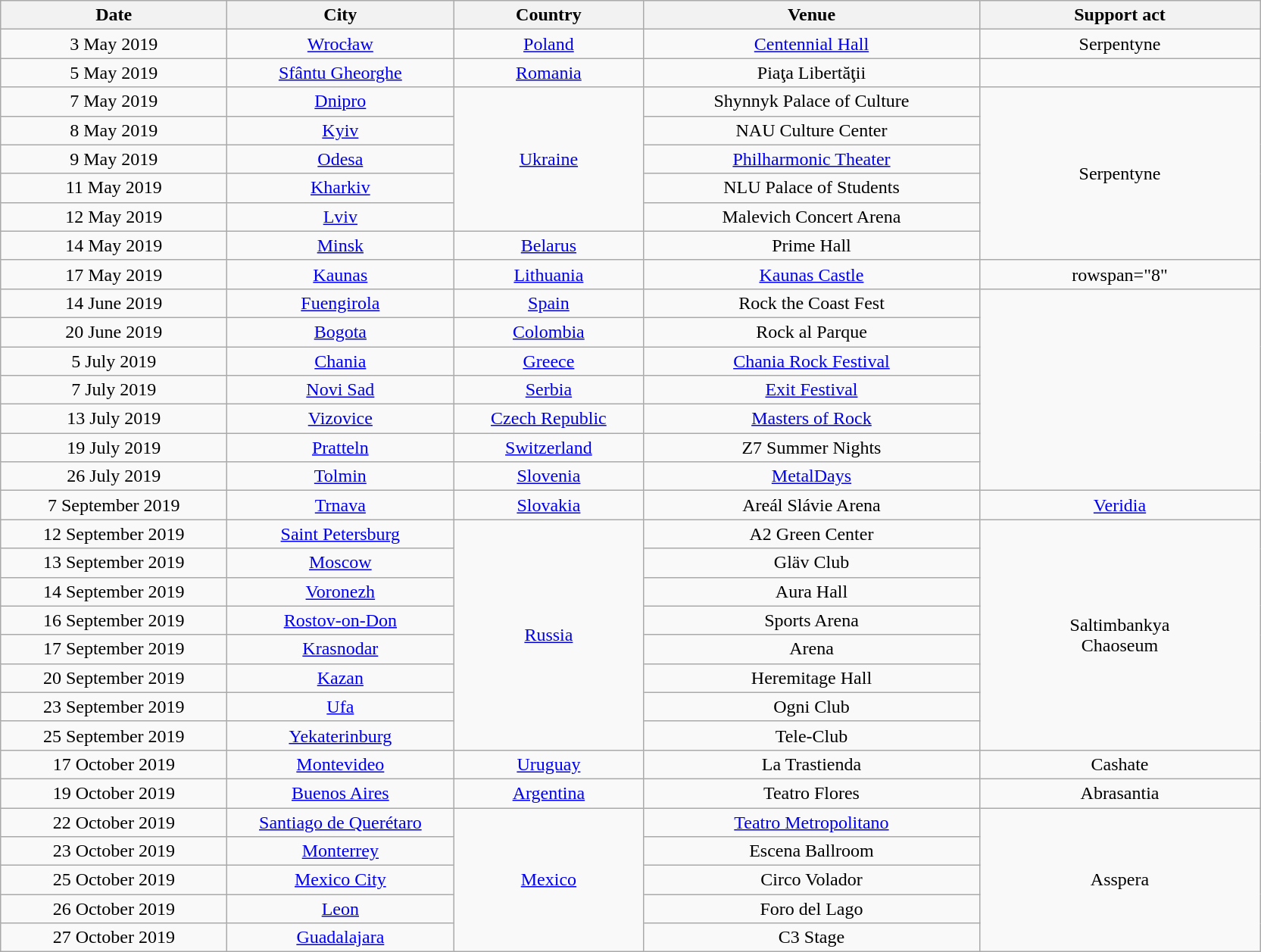<table class="wikitable plainrowheaders" style="text-align:center;">
<tr>
<th scope="col" style="width:12em;">Date</th>
<th scope="col" style="width:12em;">City</th>
<th scope="col" style="width:10em;">Country</th>
<th scope="col" style="width:18em;">Venue</th>
<th scope="col" style="width:15em;">Support act</th>
</tr>
<tr>
<td style="text-align:center">3 May 2019</td>
<td style="text-align:center"><a href='#'>Wrocław</a></td>
<td style="text-align:center"><a href='#'>Poland</a></td>
<td style="text-align:center"><a href='#'>Centennial Hall</a></td>
<td style="text-align:center">Serpentyne</td>
</tr>
<tr>
<td style="text-align:center">5 May 2019</td>
<td style="text-align:center"><a href='#'>Sfântu Gheorghe</a></td>
<td style="text-align:center"><a href='#'>Romania</a></td>
<td style="text-align:center">Piaţa Libertăţii</td>
<td></td>
</tr>
<tr>
<td style="text-align:center">7 May 2019</td>
<td style="text-align:center"><a href='#'>Dnipro</a></td>
<td style="text-align:center" rowspan="5"><a href='#'>Ukraine</a></td>
<td style="text-align:center">Shynnyk Palace of Culture</td>
<td style="text-align:center" rowspan="6">Serpentyne</td>
</tr>
<tr>
<td style="text-align:center">8 May 2019</td>
<td style="text-align:center"><a href='#'>Kyiv</a></td>
<td style="text-align:center">NAU Culture Center</td>
</tr>
<tr>
<td style="text-align:center">9 May 2019</td>
<td style="text-align:center"><a href='#'>Odesa</a></td>
<td style="text-align:center"><a href='#'>Philharmonic Theater</a></td>
</tr>
<tr>
<td style="text-align:center">11 May 2019</td>
<td style="text-align:center"><a href='#'>Kharkiv</a></td>
<td style="text-align:center">NLU Palace of Students</td>
</tr>
<tr>
<td style="text-align:center">12 May 2019</td>
<td style="text-align:center"><a href='#'>Lviv</a></td>
<td style="text-align:center">Malevich Concert Arena</td>
</tr>
<tr>
<td style="text-align:center">14 May 2019</td>
<td style="text-align:center"><a href='#'>Minsk</a></td>
<td style="text-align:center"><a href='#'>Belarus</a></td>
<td style="text-align:center">Prime Hall</td>
</tr>
<tr>
<td style="text-align:center">17 May 2019</td>
<td style="text-align:center"><a href='#'>Kaunas</a></td>
<td style="text-align:center"><a href='#'>Lithuania</a></td>
<td style="text-align:center"><a href='#'>Kaunas Castle</a></td>
<td>rowspan="8" </td>
</tr>
<tr>
<td style="text-align:center">14 June 2019</td>
<td style="text-align:center"><a href='#'>Fuengirola</a></td>
<td style="text-align:center"><a href='#'>Spain</a></td>
<td style="text-align:center">Rock the Coast Fest</td>
</tr>
<tr>
<td style="text-align:center">20 June 2019</td>
<td style="text-align:center"><a href='#'>Bogota</a></td>
<td style="text-align:center"><a href='#'>Colombia</a></td>
<td style="text-align:center">Rock al Parque</td>
</tr>
<tr>
<td style="text-align:center">5 July 2019</td>
<td style="text-align:center"><a href='#'>Chania</a></td>
<td style="text-align:center"><a href='#'>Greece</a></td>
<td style="text-align:center"><a href='#'>Chania Rock Festival</a></td>
</tr>
<tr>
<td style="text-align:center">7 July 2019</td>
<td style="text-align:center"><a href='#'>Novi Sad</a></td>
<td style="text-align:center"><a href='#'>Serbia</a></td>
<td style="text-align:center"><a href='#'>Exit Festival</a></td>
</tr>
<tr>
<td style="text-align:center">13 July 2019</td>
<td style="text-align:center"><a href='#'>Vizovice</a></td>
<td style="text-align:center"><a href='#'>Czech Republic</a></td>
<td style="text-align:center"><a href='#'>Masters of Rock</a></td>
</tr>
<tr>
<td style="text-align:center">19 July 2019</td>
<td style="text-align:center"><a href='#'>Pratteln</a></td>
<td style="text-align:center"><a href='#'>Switzerland</a></td>
<td style="text-align:center">Z7 Summer Nights</td>
</tr>
<tr>
<td style="text-align:center">26 July 2019</td>
<td style="text-align:center"><a href='#'>Tolmin</a></td>
<td style="text-align:center"><a href='#'>Slovenia</a></td>
<td style="text-align:center"><a href='#'>MetalDays</a></td>
</tr>
<tr>
<td style="text-align:center">7 September 2019</td>
<td style="text-align:center"><a href='#'>Trnava</a></td>
<td style="text-align:center"><a href='#'>Slovakia</a></td>
<td style="text-align:center">Areál Slávie Arena</td>
<td style="text-align:center"><a href='#'>Veridia</a></td>
</tr>
<tr>
<td style="text-align:center">12 September 2019</td>
<td style="text-align:center"><a href='#'>Saint Petersburg</a></td>
<td style="text-align:center" rowspan="8"><a href='#'>Russia</a></td>
<td style="text-align:center">A2 Green Center</td>
<td style="text-align:center" rowspan="8">Saltimbankya <br>Chaoseum</td>
</tr>
<tr>
<td style="text-align:center">13 September 2019</td>
<td style="text-align:center"><a href='#'>Moscow</a></td>
<td style="text-align:center">Gläv Club</td>
</tr>
<tr>
<td style="text-align:center">14 September 2019</td>
<td style="text-align:center"><a href='#'>Voronezh</a></td>
<td style="text-align:center">Aura Hall</td>
</tr>
<tr>
<td style="text-align:center">16 September 2019</td>
<td style="text-align:center"><a href='#'>Rostov-on-Don</a></td>
<td style="text-align:center">Sports Arena</td>
</tr>
<tr>
<td style="text-align:center">17 September 2019</td>
<td style="text-align:center"><a href='#'>Krasnodar</a></td>
<td style="text-align:center">Arena</td>
</tr>
<tr>
<td style="text-align:center">20 September 2019</td>
<td style="text-align:center"><a href='#'>Kazan</a></td>
<td style="text-align:center">Heremitage Hall</td>
</tr>
<tr>
<td style="text-align:center">23 September 2019</td>
<td style="text-align:center"><a href='#'>Ufa</a></td>
<td style="text-align:center">Ogni Club</td>
</tr>
<tr>
<td style="text-align:center">25 September 2019</td>
<td style="text-align:center"><a href='#'>Yekaterinburg</a></td>
<td style="text-align:center">Tele-Club</td>
</tr>
<tr>
<td style="text-align:center">17 October 2019</td>
<td style="text-align:center"><a href='#'>Montevideo</a></td>
<td style="text-align:center"><a href='#'>Uruguay</a></td>
<td style="text-align:center">La Trastienda</td>
<td style="text-align:center">Cashate</td>
</tr>
<tr>
<td style="text-align:center">19 October 2019</td>
<td style="text-align:center"><a href='#'>Buenos Aires</a></td>
<td style="text-align:center"><a href='#'>Argentina</a></td>
<td style="text-align:center">Teatro Flores</td>
<td style="text-align:center">Abrasantia</td>
</tr>
<tr>
<td style="text-align:center">22 October 2019</td>
<td style="text-align:center"><a href='#'>Santiago de Querétaro</a></td>
<td style="text-align:center" rowspan="5"><a href='#'>Mexico</a></td>
<td style="text-align:center"><a href='#'>Teatro Metropolitano</a></td>
<td style="text-align:center" rowspan="5">Asspera</td>
</tr>
<tr>
<td style="text-align:center">23 October 2019</td>
<td style="text-align:center"><a href='#'>Monterrey</a></td>
<td style="text-align:center">Escena Ballroom</td>
</tr>
<tr>
<td style="text-align:center">25 October 2019</td>
<td style="text-align:center"><a href='#'>Mexico City</a></td>
<td style="text-align:center">Circo Volador</td>
</tr>
<tr>
<td style="text-align:center">26 October 2019</td>
<td style="text-align:center"><a href='#'>Leon</a></td>
<td style="text-align:center">Foro del Lago</td>
</tr>
<tr>
<td style="text-align:center">27 October 2019</td>
<td style="text-align:center"><a href='#'>Guadalajara</a></td>
<td style="text-align:center">C3 Stage</td>
</tr>
</table>
